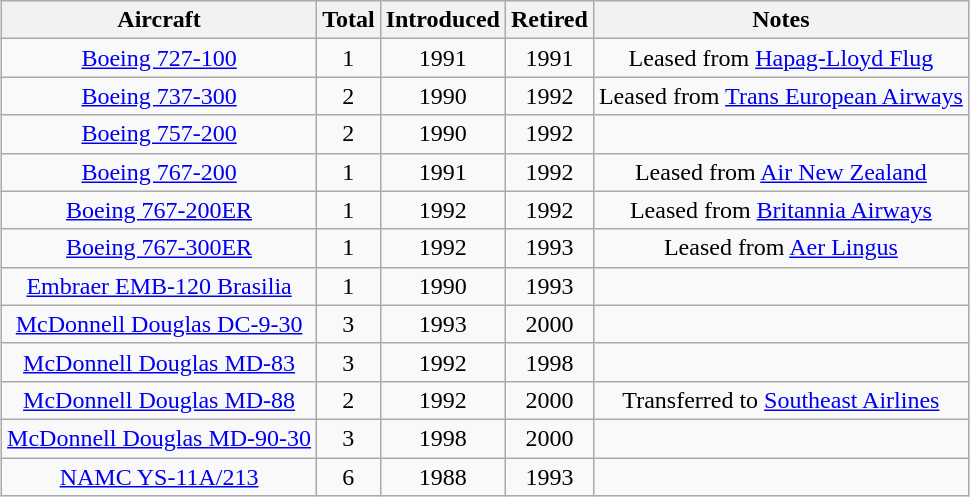<table class="wikitable" style="margin:0.5em auto; text-align:center">
<tr>
<th>Aircraft</th>
<th>Total</th>
<th>Introduced</th>
<th>Retired</th>
<th>Notes</th>
</tr>
<tr>
<td><a href='#'>Boeing 727-100</a></td>
<td>1</td>
<td>1991</td>
<td>1991</td>
<td>Leased from <a href='#'>Hapag-Lloyd Flug</a></td>
</tr>
<tr>
<td><a href='#'>Boeing 737-300</a></td>
<td>2</td>
<td>1990</td>
<td>1992</td>
<td>Leased from <a href='#'>Trans European Airways</a></td>
</tr>
<tr>
<td><a href='#'>Boeing 757-200</a></td>
<td>2</td>
<td>1990</td>
<td>1992</td>
<td></td>
</tr>
<tr>
<td><a href='#'>Boeing 767-200</a></td>
<td>1</td>
<td>1991</td>
<td>1992</td>
<td>Leased from <a href='#'>Air New Zealand</a></td>
</tr>
<tr>
<td><a href='#'>Boeing 767-200ER</a></td>
<td>1</td>
<td>1992</td>
<td>1992</td>
<td>Leased from <a href='#'>Britannia Airways</a></td>
</tr>
<tr>
<td><a href='#'>Boeing 767-300ER</a></td>
<td>1</td>
<td>1992</td>
<td>1993</td>
<td>Leased from <a href='#'>Aer Lingus</a></td>
</tr>
<tr>
<td><a href='#'>Embraer EMB-120 Brasilia</a></td>
<td>1</td>
<td>1990</td>
<td>1993</td>
<td></td>
</tr>
<tr>
<td><a href='#'>McDonnell Douglas DC-9-30</a></td>
<td>3</td>
<td>1993</td>
<td>2000</td>
<td></td>
</tr>
<tr>
<td><a href='#'>McDonnell Douglas MD-83</a></td>
<td>3</td>
<td>1992</td>
<td>1998</td>
<td></td>
</tr>
<tr>
<td><a href='#'>McDonnell Douglas MD-88</a></td>
<td>2</td>
<td>1992</td>
<td>2000</td>
<td>Transferred to <a href='#'>Southeast Airlines</a></td>
</tr>
<tr>
<td><a href='#'>McDonnell Douglas MD-90-30</a></td>
<td>3</td>
<td>1998</td>
<td>2000</td>
<td></td>
</tr>
<tr>
<td><a href='#'>NAMC YS-11A/213</a></td>
<td>6</td>
<td>1988</td>
<td>1993</td>
<td></td>
</tr>
</table>
